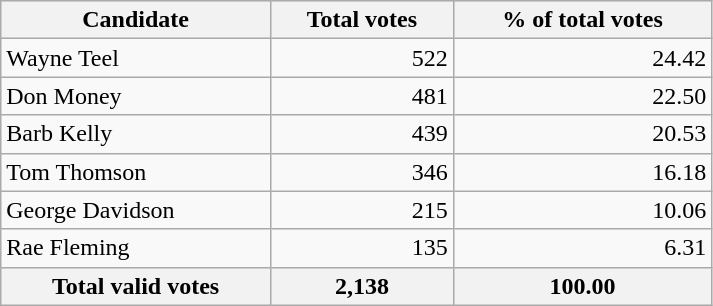<table style="width:475px;" class="wikitable">
<tr bgcolor="#EEEEEE">
<th align="left">Candidate</th>
<th align="right">Total votes</th>
<th align="right">% of total votes</th>
</tr>
<tr>
<td align="left">Wayne Teel</td>
<td align="right">522</td>
<td align="right">24.42</td>
</tr>
<tr>
<td align="left">Don Money</td>
<td align="right">481</td>
<td align="right">22.50</td>
</tr>
<tr>
<td align="left">Barb Kelly</td>
<td align="right">439</td>
<td align="right">20.53</td>
</tr>
<tr>
<td align="left">Tom Thomson</td>
<td align="right">346</td>
<td align="right">16.18</td>
</tr>
<tr>
<td align="left">George Davidson</td>
<td align="right">215</td>
<td align="right">10.06</td>
</tr>
<tr>
<td align="left">Rae Fleming</td>
<td align="right">135</td>
<td align="right">6.31</td>
</tr>
<tr bgcolor="#EEEEEE">
<th align="left">Total valid votes</th>
<th align="right"><strong>2,138</strong></th>
<th align="right"><strong>100.00</strong></th>
</tr>
</table>
